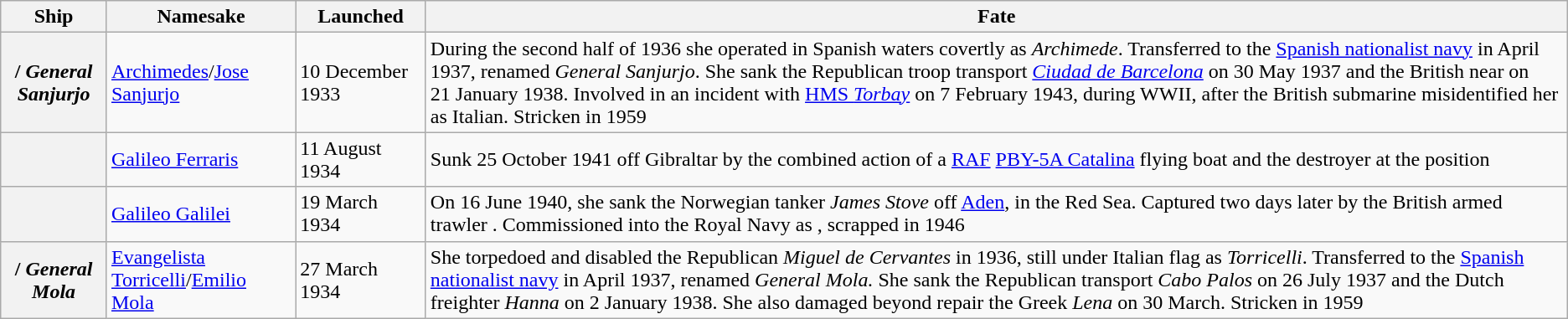<table class="wikitable plainrowheaders">
<tr>
<th scope="col">Ship</th>
<th scope="col">Namesake</th>
<th scope="col">Launched</th>
<th scope="col">Fate</th>
</tr>
<tr>
<th scope="row"> / <em>General Sanjurjo</em></th>
<td><a href='#'>Archimedes</a>/<a href='#'>Jose Sanjurjo</a></td>
<td>10 December 1933</td>
<td>During the second half of 1936 she operated in Spanish waters covertly as <em>Archimede</em>. Transferred to the <a href='#'>Spanish nationalist navy</a> in April 1937, renamed <em>General Sanjurjo</em>. She sank the Republican troop transport <em><a href='#'>Ciudad de Barcelona</a></em> on 30 May 1937 and the British  near   on 21 January 1938. Involved in an incident with <a href='#'>HMS <em>Torbay</em></a> on 7 February 1943, during WWII, after the British submarine misidentified her as Italian. Stricken in 1959</td>
</tr>
<tr>
<th scope="row"></th>
<td><a href='#'>Galileo Ferraris</a></td>
<td>11 August 1934</td>
<td>Sunk 25 October 1941 off Gibraltar by the combined action of a <a href='#'>RAF</a> <a href='#'>PBY-5A Catalina</a> flying boat and the destroyer  at the position </td>
</tr>
<tr>
<th scope="row"></th>
<td><a href='#'>Galileo Galilei</a></td>
<td>19 March 1934</td>
<td>On 16 June 1940, she sank the Norwegian tanker <em>James Stove</em> off <a href='#'>Aden</a>, in the Red Sea. Captured two days later by the British armed trawler . Commissioned into the Royal Navy as , scrapped in 1946</td>
</tr>
<tr>
<th scope="row"> / <em>General Mola</em></th>
<td><a href='#'>Evangelista Torricelli</a>/<a href='#'>Emilio Mola</a></td>
<td>27 March 1934</td>
<td>She torpedoed and disabled the Republican  <em>Miguel de Cervantes</em> in 1936, still under Italian flag as <em>Torricelli</em>. Transferred to the <a href='#'>Spanish nationalist navy</a> in April 1937, renamed <em>General Mola.</em> She sank the Republican transport <em>Cabo Palos</em> on 26 July 1937 and the Dutch freighter <em>Hanna</em> on 2 January 1938. She also damaged beyond repair the Greek <em>Lena</em> on 30 March. Stricken in 1959</td>
</tr>
</table>
